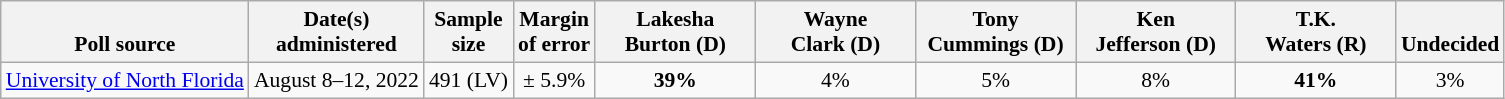<table class="wikitable" style="font-size:90%;text-align:center;">
<tr style="vertical-align:bottom">
<th>Poll source</th>
<th>Date(s)<br>administered</th>
<th>Sample<br>size</th>
<th>Margin<br>of error</th>
<th style="width:100px;">Lakesha<br>Burton (D)</th>
<th style="width:100px;">Wayne<br>Clark (D)</th>
<th style="width:100px;">Tony<br>Cummings (D)</th>
<th style="width:100px;">Ken<br>Jefferson (D)</th>
<th style="width:100px;">T.K.<br>Waters (R)</th>
<th>Undecided</th>
</tr>
<tr>
<td style="text-align:left;"><a href='#'>University of North Florida</a></td>
<td>August 8–12, 2022</td>
<td>491 (LV)</td>
<td>± 5.9%</td>
<td><strong>39%</strong></td>
<td>4%</td>
<td>5%</td>
<td>8%</td>
<td><strong>41%</strong></td>
<td>3%</td>
</tr>
</table>
